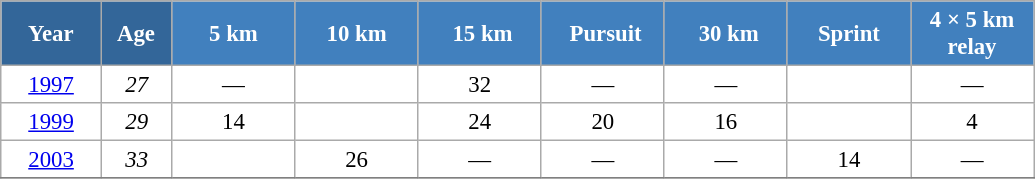<table class="wikitable" style="font-size:95%; text-align:center; border:grey solid 1px; border-collapse:collapse; background:#ffffff;">
<tr>
<th style="background-color:#369; color:white; width:60px;"> Year </th>
<th style="background-color:#369; color:white; width:40px;"> Age </th>
<th style="background-color:#4180be; color:white; width:75px;"> 5 km </th>
<th style="background-color:#4180be; color:white; width:75px;"> 10 km </th>
<th style="background-color:#4180be; color:white; width:75px;"> 15 km</th>
<th style="background-color:#4180be; color:white; width:75px;"> Pursuit</th>
<th style="background-color:#4180be; color:white; width:75px;"> 30 km</th>
<th style="background-color:#4180be; color:white; width:75px;"> Sprint </th>
<th style="background-color:#4180be; color:white; width:75px;"> 4 × 5 km <br> relay </th>
</tr>
<tr>
<td><a href='#'>1997</a></td>
<td><em>27</em></td>
<td>—</td>
<td></td>
<td>32</td>
<td>—</td>
<td>—</td>
<td></td>
<td>—</td>
</tr>
<tr>
<td><a href='#'>1999</a></td>
<td><em>29</em></td>
<td>14</td>
<td></td>
<td>24</td>
<td>20</td>
<td>16</td>
<td></td>
<td>4</td>
</tr>
<tr>
<td><a href='#'>2003</a></td>
<td><em>33</em></td>
<td></td>
<td>26</td>
<td>—</td>
<td>—</td>
<td>—</td>
<td>14</td>
<td>—</td>
</tr>
<tr>
</tr>
</table>
